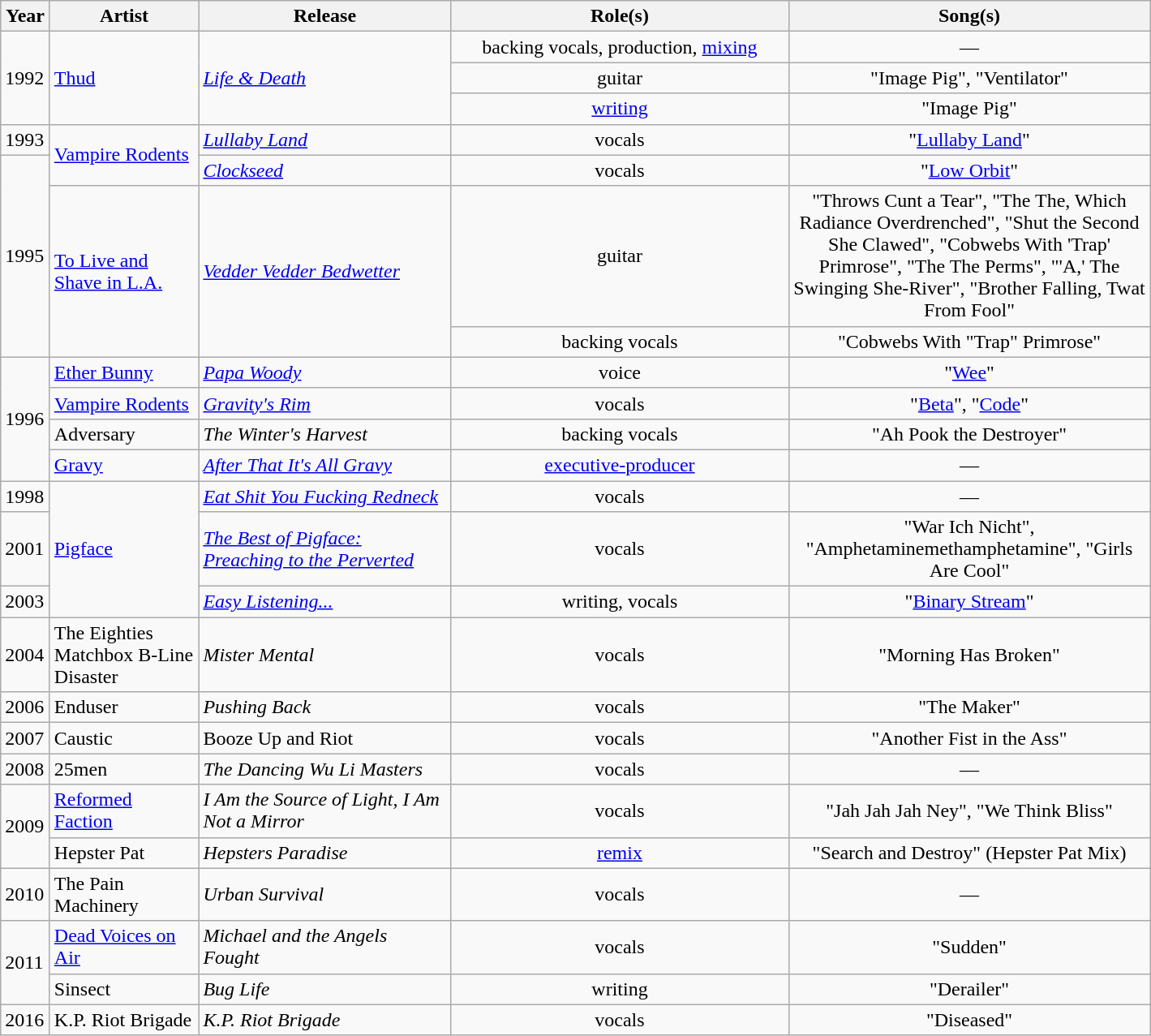<table class="wikitable">
<tr>
<th width="33">Year</th>
<th width="115">Artist</th>
<th width="200">Release</th>
<th width="270">Role(s)</th>
<th width="290">Song(s)</th>
</tr>
<tr>
<td rowspan="3">1992</td>
<td rowspan="3"><a href='#'>Thud</a></td>
<td rowspan="3"><em><a href='#'>Life & Death</a></em></td>
<td align="center">backing vocals, production, <a href='#'>mixing</a></td>
<td align="center">—</td>
</tr>
<tr>
<td align="center">guitar</td>
<td align="center">"Image Pig", "Ventilator"</td>
</tr>
<tr>
<td align="center"><a href='#'>writing</a></td>
<td align="center">"Image Pig"</td>
</tr>
<tr>
<td>1993</td>
<td rowspan="2"><a href='#'>Vampire Rodents</a></td>
<td><em><a href='#'>Lullaby Land</a></em></td>
<td align="center">vocals</td>
<td align="center">"<a href='#'>Lullaby Land</a>"</td>
</tr>
<tr>
<td rowspan="3">1995</td>
<td><em><a href='#'>Clockseed</a></em></td>
<td align="center">vocals</td>
<td align="center">"<a href='#'>Low Orbit</a>"</td>
</tr>
<tr>
<td rowspan="2"><a href='#'>To Live and Shave in L.A.</a></td>
<td rowspan="2"><em><a href='#'>Vedder Vedder Bedwetter</a></em></td>
<td align="center">guitar</td>
<td align="center">"Throws Cunt a Tear", "The The, Which Radiance Overdrenched", "Shut the Second She Clawed", "Cobwebs With 'Trap' Primrose", "The The Perms", "'A,' The Swinging She-River", "Brother Falling, Twat From Fool"</td>
</tr>
<tr>
<td align="center">backing vocals</td>
<td align="center">"Cobwebs With "Trap" Primrose"</td>
</tr>
<tr>
<td rowspan="4">1996</td>
<td><a href='#'>Ether Bunny</a></td>
<td><em><a href='#'>Papa Woody</a></em></td>
<td align="center">voice</td>
<td align="center">"<a href='#'>Wee</a>"</td>
</tr>
<tr>
<td><a href='#'>Vampire Rodents</a></td>
<td><em><a href='#'>Gravity's Rim</a></em></td>
<td align="center">vocals</td>
<td align="center">"<a href='#'>Beta</a>", "<a href='#'>Code</a>"</td>
</tr>
<tr>
<td>Adversary</td>
<td><em>The Winter's Harvest</em></td>
<td align="center">backing vocals</td>
<td align="center">"Ah Pook the Destroyer"</td>
</tr>
<tr>
<td><a href='#'>Gravy</a></td>
<td><em><a href='#'>After That It's All Gravy</a></em></td>
<td align="center"><a href='#'>executive-producer</a></td>
<td align="center">—</td>
</tr>
<tr>
<td>1998</td>
<td rowspan="3"><a href='#'>Pigface</a></td>
<td><em><a href='#'>Eat Shit You Fucking Redneck</a></em></td>
<td align="center">vocals</td>
<td align="center">—</td>
</tr>
<tr>
<td>2001</td>
<td><em><a href='#'>The Best of Pigface: Preaching to the Perverted</a></em></td>
<td align="center">vocals</td>
<td align="center">"War Ich Nicht", "Amphetaminemethamphetamine", "Girls Are Cool"</td>
</tr>
<tr>
<td>2003</td>
<td><em><a href='#'>Easy Listening...</a></em></td>
<td align="center">writing, vocals</td>
<td align="center">"<a href='#'>Binary Stream</a>"</td>
</tr>
<tr>
<td>2004</td>
<td>The Eighties Matchbox B-Line Disaster</td>
<td><em>Mister Mental</em></td>
<td align="center">vocals</td>
<td align="center">"Morning Has Broken"</td>
</tr>
<tr>
<td>2006</td>
<td>Enduser</td>
<td><em>Pushing Back</em></td>
<td align="center">vocals</td>
<td align="center">"The Maker"</td>
</tr>
<tr>
<td>2007</td>
<td>Caustic</td>
<td>Booze Up and Riot</td>
<td align="center">vocals</td>
<td align="center">"Another Fist in the Ass"</td>
</tr>
<tr>
<td>2008</td>
<td>25men</td>
<td><em>The Dancing Wu Li Masters</em></td>
<td align="center">vocals</td>
<td align="center">—</td>
</tr>
<tr>
<td rowspan="2">2009</td>
<td><a href='#'>Reformed Faction</a></td>
<td><em>I Am the Source of Light, I Am Not a Mirror</em></td>
<td align="center">vocals</td>
<td align="center">"Jah Jah Jah Ney", "We Think Bliss"</td>
</tr>
<tr>
<td>Hepster Pat</td>
<td><em>Hepsters Paradise</em></td>
<td align="center"><a href='#'>remix</a></td>
<td align="center">"Search and Destroy" (Hepster Pat Mix)</td>
</tr>
<tr>
<td>2010</td>
<td>The Pain Machinery</td>
<td><em>Urban Survival</em></td>
<td align="center">vocals</td>
<td align="center">—</td>
</tr>
<tr>
<td rowspan="2">2011</td>
<td><a href='#'>Dead Voices on Air</a></td>
<td><em>Michael and the Angels Fought</em></td>
<td align="center">vocals</td>
<td align="center">"Sudden"</td>
</tr>
<tr>
<td>Sinsect</td>
<td><em>Bug Life</em></td>
<td align="center">writing</td>
<td align="center">"Derailer"</td>
</tr>
<tr>
<td>2016</td>
<td>K.P. Riot Brigade</td>
<td><em>K.P. Riot Brigade</em></td>
<td align="center">vocals</td>
<td align="center">"Diseased"</td>
</tr>
</table>
